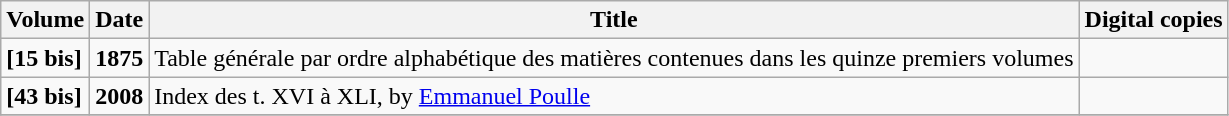<table class="wikitable">
<tr>
<th align="left">Volume</th>
<th align="left">Date</th>
<th align="left">Title</th>
<th align="left">Digital copies</th>
</tr>
<tr>
<td><strong>[15 bis]</strong></td>
<td><strong>1875</strong></td>
<td>Table générale par ordre alphabétique des matières contenues dans les quinze premiers volumes</td>
<td></td>
</tr>
<tr>
<td><strong>[43 bis]</strong></td>
<td><strong>2008</strong></td>
<td>Index des t. XVI à XLI, by <a href='#'>Emmanuel Poulle</a></td>
<td></td>
</tr>
<tr>
</tr>
</table>
